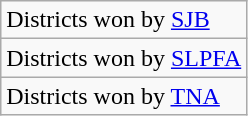<table class="wikitable">
<tr>
<td>Districts won by <a href='#'>SJB</a></td>
</tr>
<tr>
<td>Districts won by <a href='#'>SLPFA</a></td>
</tr>
<tr>
<td>Districts won by <a href='#'>TNA</a></td>
</tr>
</table>
